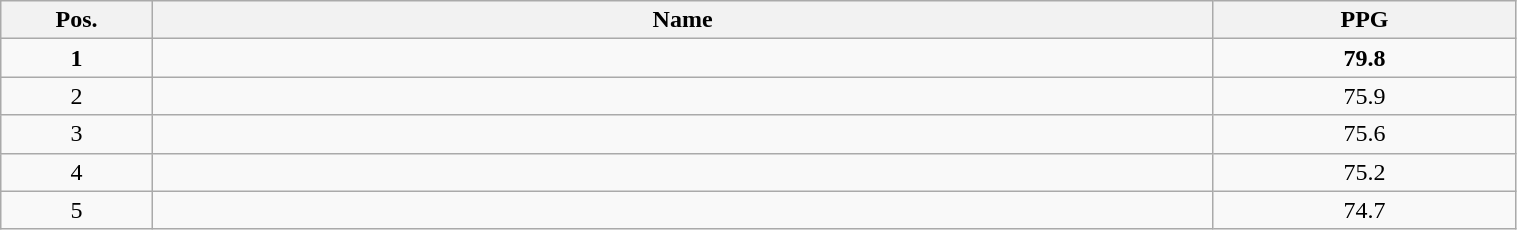<table class=wikitable width="80%">
<tr>
<th width="10%">Pos.</th>
<th width="70%">Name</th>
<th width="20%">PPG</th>
</tr>
<tr>
<td align=center><strong>1</strong></td>
<td><strong></strong></td>
<td align=center><strong>79.8</strong></td>
</tr>
<tr>
<td align=center>2</td>
<td></td>
<td align=center>75.9</td>
</tr>
<tr>
<td align=center>3</td>
<td></td>
<td align=center>75.6</td>
</tr>
<tr>
<td align=center>4</td>
<td></td>
<td align=center>75.2</td>
</tr>
<tr>
<td align=center>5</td>
<td></td>
<td align=center>74.7</td>
</tr>
</table>
